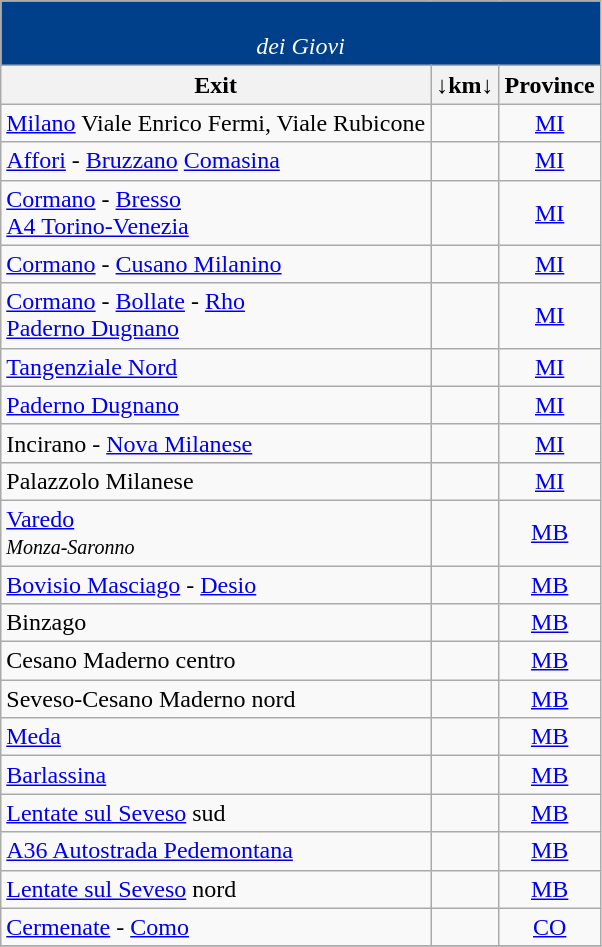<table class="wikitable">
<tr align="center" bgcolor="00408B" style="color: white;font-size:100%;">
<td colspan="5"><br><em>dei Giovi</em><br></td>
</tr>
<tr>
<th>Exit</th>
<th>↓km↓</th>
<th>Province</th>
</tr>
<tr>
<td> <a href='#'>Milano</a> Viale Enrico Fermi, Viale Rubicone</td>
<td align="right"></td>
<td align="center"><a href='#'>MI</a></td>
</tr>
<tr>
<td> <a href='#'>Affori</a> - <a href='#'>Bruzzano</a>  <a href='#'>Comasina</a></td>
<td align="right"></td>
<td align="center"><a href='#'>MI</a></td>
</tr>
<tr>
<td> <a href='#'>Cormano</a> - <a href='#'>Bresso</a><br> <a href='#'>A4 Torino-Venezia</a></td>
<td align="right"></td>
<td align="center"><a href='#'>MI</a></td>
</tr>
<tr>
<td> <a href='#'>Cormano</a> - <a href='#'>Cusano Milanino</a></td>
<td align="right"></td>
<td align="center"><a href='#'>MI</a></td>
</tr>
<tr>
<td>  <a href='#'>Cormano</a> - <a href='#'>Bollate</a> - <a href='#'>Rho</a><br> <a href='#'>Paderno Dugnano</a></td>
<td align="right"></td>
<td align="center"><a href='#'>MI</a></td>
</tr>
<tr>
<td>  <a href='#'>Tangenziale Nord</a></td>
<td align="right"></td>
<td align="center"><a href='#'>MI</a></td>
</tr>
<tr>
<td> <a href='#'>Paderno Dugnano</a></td>
<td align="right"></td>
<td align="center"><a href='#'>MI</a></td>
</tr>
<tr>
<td> Incirano - <a href='#'>Nova Milanese</a></td>
<td align="right"></td>
<td align="center"><a href='#'>MI</a></td>
</tr>
<tr>
<td>  Palazzolo Milanese</td>
<td align="right"></td>
<td align="center"><a href='#'>MI</a></td>
</tr>
<tr>
<td> <a href='#'>Varedo</a><br><small> <em>Monza-Saronno</em></small></td>
<td align="right"></td>
<td align="center"><a href='#'>MB</a></td>
</tr>
<tr>
<td> <a href='#'>Bovisio Masciago</a> - <a href='#'>Desio</a></td>
<td align="right"></td>
<td align="center"><a href='#'>MB</a></td>
</tr>
<tr>
<td> Binzago</td>
<td align="right"></td>
<td align="center"><a href='#'>MB</a></td>
</tr>
<tr>
<td> Cesano Maderno centro</td>
<td align="right"></td>
<td align="center"><a href='#'>MB</a></td>
</tr>
<tr>
<td> Seveso-Cesano Maderno nord</td>
<td align="right"></td>
<td align="center"><a href='#'>MB</a></td>
</tr>
<tr>
<td> <a href='#'>Meda</a></td>
<td align="right"></td>
<td align="center"><a href='#'>MB</a></td>
</tr>
<tr>
<td> <a href='#'>Barlassina</a></td>
<td align="right"></td>
<td align="center"><a href='#'>MB</a></td>
</tr>
<tr>
<td> <a href='#'>Lentate sul Seveso</a> sud</td>
<td align="right"></td>
<td align="center"><a href='#'>MB</a></td>
</tr>
<tr>
<td> <a href='#'>A36 Autostrada Pedemontana</a></td>
<td align="right"></td>
<td align="center"><a href='#'>MB</a></td>
</tr>
<tr>
<td> <a href='#'>Lentate sul Seveso</a> nord</td>
<td align="right"></td>
<td align="center"><a href='#'>MB</a></td>
</tr>
<tr>
<td>  <a href='#'>Cermenate</a> - <a href='#'>Como</a></td>
<td align="right"></td>
<td align="center"><a href='#'>CO</a></td>
</tr>
<tr>
</tr>
</table>
